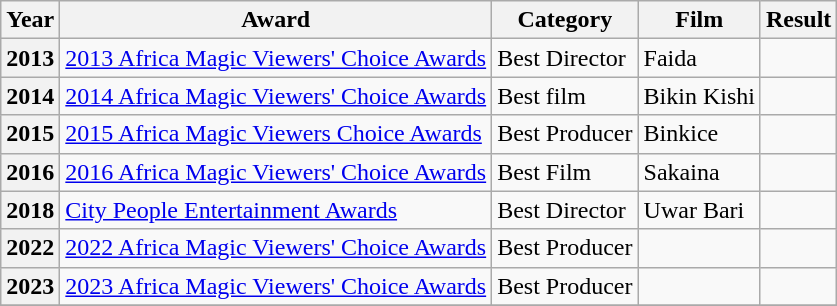<table class="wikitable sortable">
<tr>
<th>Year</th>
<th>Award</th>
<th>Category</th>
<th>Film</th>
<th>Result</th>
</tr>
<tr>
<th>2013</th>
<td><a href='#'>2013 Africa Magic Viewers' Choice Awards</a></td>
<td>Best Director</td>
<td>Faida</td>
<td></td>
</tr>
<tr>
<th>2014</th>
<td><a href='#'>2014 Africa Magic Viewers' Choice Awards</a></td>
<td>Best film</td>
<td>Bikin Kishi</td>
<td></td>
</tr>
<tr>
<th>2015</th>
<td><a href='#'>2015 Africa Magic Viewers Choice Awards</a></td>
<td>Best Producer</td>
<td>Binkice</td>
<td></td>
</tr>
<tr>
<th>2016</th>
<td><a href='#'>2016 Africa Magic Viewers' Choice Awards</a></td>
<td>Best Film</td>
<td>Sakaina</td>
<td></td>
</tr>
<tr>
<th>2018</th>
<td><a href='#'>City People Entertainment Awards</a></td>
<td>Best Director</td>
<td>Uwar Bari</td>
<td></td>
</tr>
<tr>
<th>2022</th>
<td><a href='#'>2022 Africa Magic Viewers' Choice Awards</a></td>
<td>Best Producer</td>
<td></td>
<td></td>
</tr>
<tr>
<th>2023</th>
<td><a href='#'>2023 Africa Magic Viewers' Choice Awards</a></td>
<td>Best Producer</td>
<td></td>
<td></td>
</tr>
<tr>
</tr>
</table>
